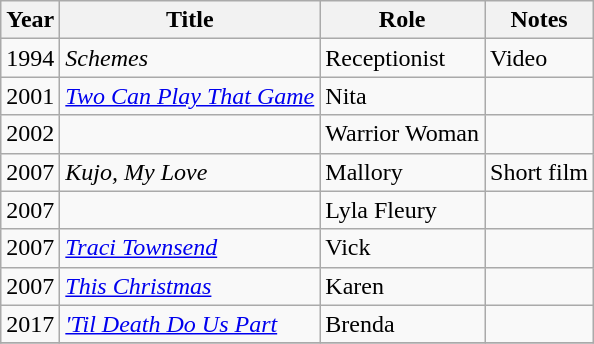<table class="wikitable sortable">
<tr>
<th>Year</th>
<th>Title</th>
<th>Role</th>
<th class="unsortable">Notes</th>
</tr>
<tr>
<td>1994</td>
<td><em>Schemes</em></td>
<td>Receptionist</td>
<td>Video</td>
</tr>
<tr>
<td>2001</td>
<td><em><a href='#'>Two Can Play That Game</a></em></td>
<td>Nita</td>
<td></td>
</tr>
<tr>
<td>2002</td>
<td><em></em></td>
<td>Warrior Woman</td>
<td></td>
</tr>
<tr>
<td>2007</td>
<td><em>Kujo, My Love</em></td>
<td>Mallory</td>
<td>Short film</td>
</tr>
<tr>
<td>2007</td>
<td><em></em></td>
<td>Lyla Fleury</td>
<td></td>
</tr>
<tr>
<td>2007</td>
<td><em><a href='#'>Traci Townsend</a></em></td>
<td>Vick</td>
<td></td>
</tr>
<tr>
<td>2007</td>
<td><em><a href='#'>This Christmas</a></em></td>
<td>Karen</td>
<td></td>
</tr>
<tr>
<td>2017</td>
<td><em><a href='#'>'Til Death Do Us Part</a></em></td>
<td>Brenda</td>
<td></td>
</tr>
<tr>
</tr>
</table>
